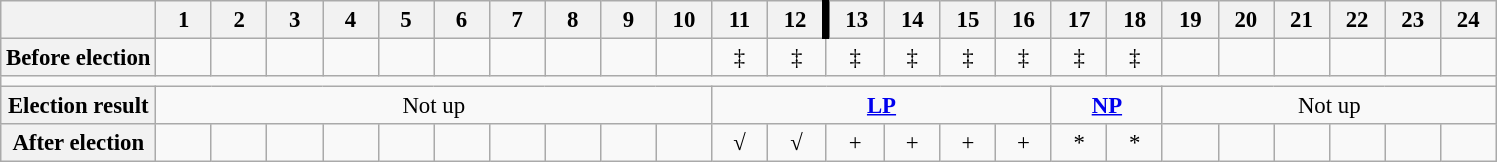<table class="wikitable" style="text-align:center; font-size:95%">
<tr>
<th></th>
<th width=30px>1</th>
<th width=30px>2</th>
<th width=30px>3</th>
<th width=30px>4</th>
<th width=30px>5</th>
<th width=30px>6</th>
<th width=30px>7</th>
<th width=30px>8</th>
<th width=30px>9</th>
<th width=30px>10</th>
<th width=30px>11</th>
<th width=30px>12</th>
<th width=30px style="border-left:5px solid black;">13</th>
<th width=30px>14</th>
<th width=30px>15</th>
<th width=30px>16</th>
<th width=30px>17</th>
<th width=30px>18</th>
<th width=30px>19</th>
<th width=30px>20</th>
<th width=30px>21</th>
<th width=30px>22</th>
<th width=30px>23</th>
<th width=30px>24</th>
</tr>
<tr>
<th>Before election</th>
<td bgcolor=></td>
<td bgcolor=></td>
<td bgcolor=></td>
<td bgcolor=></td>
<td bgcolor=></td>
<td bgcolor=></td>
<td bgcolor=></td>
<td bgcolor=></td>
<td bgcolor=></td>
<td bgcolor=></td>
<td bgcolor=>‡</td>
<td bgcolor=>‡</td>
<td bgcolor=>‡</td>
<td bgcolor=>‡</td>
<td bgcolor=>‡</td>
<td bgcolor=>‡</td>
<td bgcolor=>‡</td>
<td bgcolor=>‡</td>
<td bgcolor=></td>
<td bgcolor=></td>
<td bgcolor=></td>
<td bgcolor=></td>
<td bgcolor=></td>
<td bgcolor=></td>
</tr>
<tr>
<td colspan=25></td>
</tr>
<tr>
<th>Election result</th>
<td colspan=10>Not up</td>
<td colspan=6 bgcolor=><strong><a href='#'>LP</a></strong></td>
<td colspan=2 bgcolor=><strong><a href='#'>NP</a></strong></td>
<td colspan=6>Not up</td>
</tr>
<tr>
<th>After election</th>
<td bgcolor=></td>
<td bgcolor=></td>
<td bgcolor=></td>
<td bgcolor=></td>
<td bgcolor=></td>
<td bgcolor=></td>
<td bgcolor=></td>
<td bgcolor=></td>
<td bgcolor=></td>
<td bgcolor=></td>
<td bgcolor=>√</td>
<td bgcolor=>√</td>
<td bgcolor=>+</td>
<td bgcolor=>+</td>
<td bgcolor=>+</td>
<td bgcolor=>+</td>
<td bgcolor=>*</td>
<td bgcolor=>*</td>
<td bgcolor=></td>
<td bgcolor=></td>
<td bgcolor=></td>
<td bgcolor=></td>
<td bgcolor=></td>
<td bgcolor=></td>
</tr>
</table>
